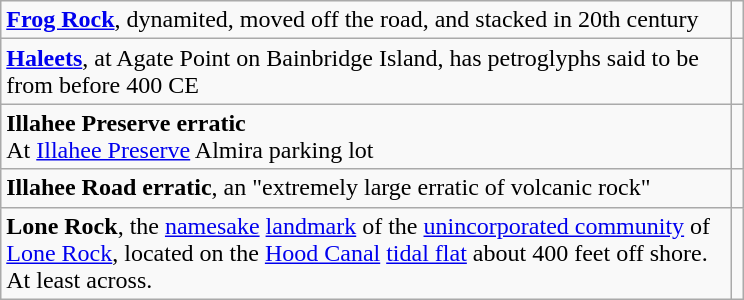<table class="wikitable">
<tr>
<td style="width:30em;vertical-align:top;"><strong><a href='#'>Frog Rock</a></strong>, dynamited, moved off the road, and stacked in 20th century<br></td>
<td></td>
</tr>
<tr>
<td style="width:30em;vertical-align:top;"><strong><a href='#'>Haleets</a></strong>, at Agate Point on Bainbridge Island, has petroglyphs said to be from before 400 CE<br></td>
<td></td>
</tr>
<tr>
<td style="width:30em;vertical-align:top;"><strong>Illahee Preserve erratic</strong><br>At <a href='#'>Illahee Preserve</a> Almira parking lot<br></td>
<td></td>
</tr>
<tr>
<td style="width:30em;vertical-align:top;"><strong>Illahee Road erratic</strong>, an "extremely large erratic of volcanic rock"<br></td>
<td></td>
</tr>
<tr>
<td style="width:30em;vertical-align:top;"><strong>Lone Rock</strong>, the <a href='#'>namesake</a> <a href='#'>landmark</a> of the <a href='#'>unincorporated community</a> of <a href='#'>Lone Rock</a>, located on the <a href='#'>Hood Canal</a> <a href='#'>tidal flat</a> about 400 feet off shore. At least  across.<br></td>
<td></td>
</tr>
</table>
